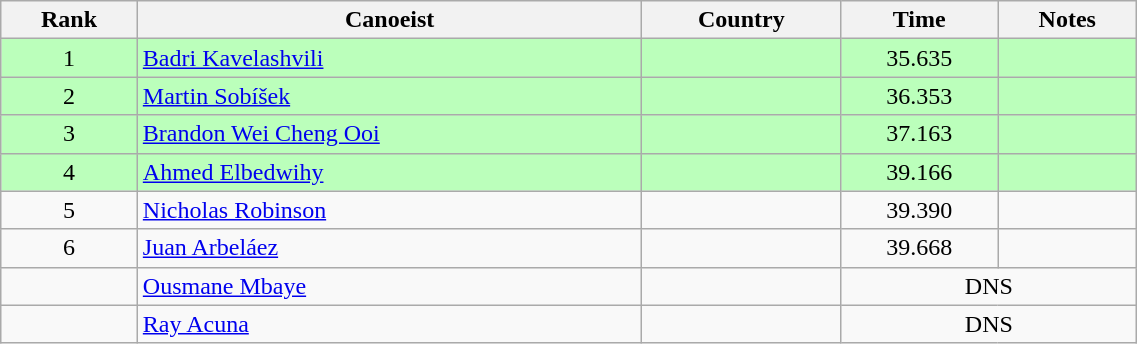<table class="wikitable" style="text-align:center;width: 60%">
<tr>
<th>Rank</th>
<th>Canoeist</th>
<th>Country</th>
<th>Time</th>
<th>Notes</th>
</tr>
<tr bgcolor=bbffbb>
<td>1</td>
<td align="left"><a href='#'>Badri Kavelashvili</a></td>
<td align="left"></td>
<td>35.635</td>
<td></td>
</tr>
<tr bgcolor=bbffbb>
<td>2</td>
<td align="left"><a href='#'>Martin Sobíšek</a></td>
<td align="left"></td>
<td>36.353</td>
<td></td>
</tr>
<tr bgcolor=bbffbb>
<td>3</td>
<td align="left"><a href='#'>Brandon Wei Cheng Ooi</a></td>
<td align="left"></td>
<td>37.163</td>
<td></td>
</tr>
<tr bgcolor=bbffbb>
<td>4</td>
<td align="left"><a href='#'>Ahmed Elbedwihy</a></td>
<td align="left"></td>
<td>39.166</td>
<td></td>
</tr>
<tr>
<td>5</td>
<td align="left"><a href='#'>Nicholas Robinson</a></td>
<td align="left"></td>
<td>39.390</td>
<td></td>
</tr>
<tr>
<td>6</td>
<td align="left"><a href='#'>Juan Arbeláez</a></td>
<td align="left"></td>
<td>39.668</td>
<td></td>
</tr>
<tr>
<td></td>
<td align="left"><a href='#'>Ousmane Mbaye</a></td>
<td align="left"></td>
<td colspan=2>DNS</td>
</tr>
<tr>
<td></td>
<td align="left"><a href='#'>Ray Acuna</a></td>
<td align="left"></td>
<td colspan=2>DNS</td>
</tr>
</table>
